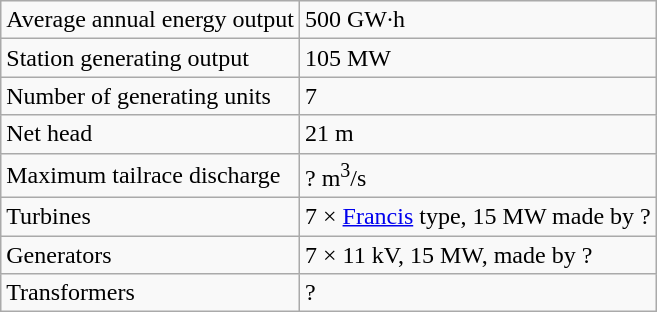<table class="wikitable">
<tr>
<td>Average annual energy output</td>
<td>500 GW·h</td>
</tr>
<tr>
<td>Station generating output</td>
<td>105 MW</td>
</tr>
<tr>
<td>Number of generating units</td>
<td>7</td>
</tr>
<tr>
<td>Net head</td>
<td>21 m</td>
</tr>
<tr>
<td>Maximum tailrace discharge</td>
<td>? m<sup>3</sup>/s</td>
</tr>
<tr>
<td>Turbines</td>
<td>7 × <a href='#'>Francis</a> type, 15 MW made by ?</td>
</tr>
<tr>
<td>Generators</td>
<td>7 × 11 kV, 15 MW, made by ?</td>
</tr>
<tr>
<td>Transformers</td>
<td>?</td>
</tr>
</table>
